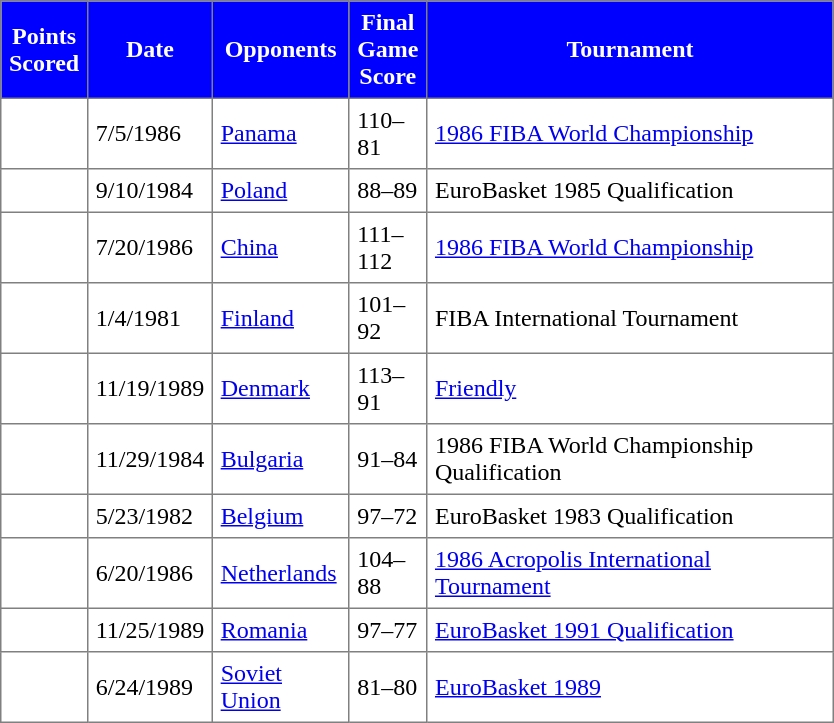<table style=border-collapse:collapse border=1 cellspacing=0 cellpadding=5>
<tr align=center style="color:#fff;background:#0000ff">
<th width=20>Points Scored</th>
<th width=30>Date</th>
<th width=80>Opponents</th>
<th width=20>Final Game Score</th>
<th width=260>Tournament</th>
</tr>
<tr>
<td></td>
<td>7/5/1986</td>
<td><a href='#'>Panama</a></td>
<td>110–81</td>
<td><a href='#'>1986 FIBA World Championship</a></td>
</tr>
<tr>
<td></td>
<td>9/10/1984</td>
<td><a href='#'>Poland</a></td>
<td>88–89</td>
<td>EuroBasket 1985 Qualification</td>
</tr>
<tr>
<td></td>
<td>7/20/1986</td>
<td><a href='#'>China</a></td>
<td>111–112</td>
<td><a href='#'>1986 FIBA World Championship</a></td>
</tr>
<tr>
<td></td>
<td>1/4/1981</td>
<td><a href='#'>Finland</a></td>
<td>101–92</td>
<td>FIBA International Tournament</td>
</tr>
<tr>
<td></td>
<td>11/19/1989</td>
<td><a href='#'>Denmark</a></td>
<td>113–91</td>
<td><a href='#'>Friendly</a></td>
</tr>
<tr>
<td></td>
<td>11/29/1984</td>
<td><a href='#'>Bulgaria</a></td>
<td>91–84</td>
<td>1986 FIBA World Championship Qualification</td>
</tr>
<tr>
<td></td>
<td>5/23/1982</td>
<td><a href='#'>Belgium</a></td>
<td>97–72</td>
<td>EuroBasket 1983 Qualification</td>
</tr>
<tr>
<td></td>
<td>6/20/1986</td>
<td><a href='#'>Netherlands</a></td>
<td>104–88</td>
<td><a href='#'>1986 Acropolis International Tournament</a></td>
</tr>
<tr>
<td></td>
<td>11/25/1989</td>
<td><a href='#'>Romania</a></td>
<td>97–77</td>
<td><a href='#'>EuroBasket 1991 Qualification</a></td>
</tr>
<tr>
<td></td>
<td>6/24/1989</td>
<td><a href='#'>Soviet Union</a></td>
<td>81–80</td>
<td><a href='#'>EuroBasket 1989</a></td>
</tr>
</table>
